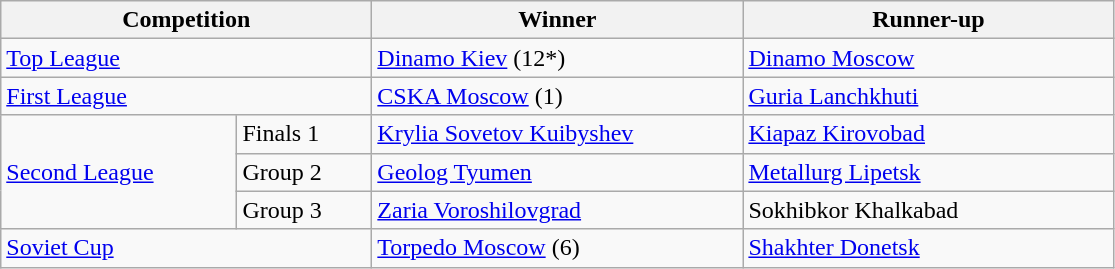<table class="wikitable">
<tr>
<th style="width:15em" colspan=2>Competition</th>
<th style="width:15em">Winner</th>
<th style="width:15em">Runner-up</th>
</tr>
<tr>
<td colspan=2><a href='#'>Top League</a></td>
<td><a href='#'>Dinamo Kiev</a> (12*)</td>
<td><a href='#'>Dinamo Moscow</a></td>
</tr>
<tr>
<td colspan=2><a href='#'>First League</a></td>
<td><a href='#'>CSKA Moscow</a> (1)</td>
<td><a href='#'>Guria Lanchkhuti</a></td>
</tr>
<tr>
<td rowspan=3><a href='#'>Second League</a></td>
<td>Finals 1</td>
<td><a href='#'>Krylia Sovetov Kuibyshev</a></td>
<td><a href='#'>Kiapaz Kirovobad</a></td>
</tr>
<tr>
<td>Group 2</td>
<td><a href='#'>Geolog Tyumen</a></td>
<td><a href='#'>Metallurg Lipetsk</a></td>
</tr>
<tr>
<td>Group 3</td>
<td><a href='#'>Zaria Voroshilovgrad</a></td>
<td>Sokhibkor Khalkabad</td>
</tr>
<tr>
<td colspan=2><a href='#'>Soviet Cup</a></td>
<td><a href='#'>Torpedo Moscow</a> (6)</td>
<td><a href='#'>Shakhter Donetsk</a></td>
</tr>
</table>
